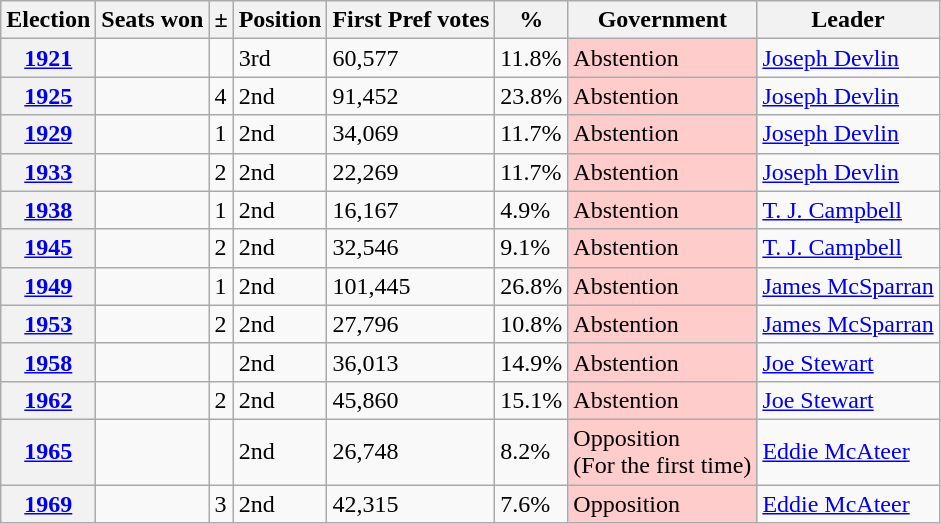<table class="wikitable">
<tr>
<th>Election</th>
<th>Seats won</th>
<th>±</th>
<th>Position</th>
<th>First Pref votes</th>
<th>%</th>
<th>Government</th>
<th>Leader</th>
</tr>
<tr>
<th><a href='#'>1921</a></th>
<td></td>
<td></td>
<td>3rd</td>
<td>60,577</td>
<td>11.8%</td>
<td style="background:#fcc;">Abstention</td>
<td><a href='#'>Joseph Devlin</a></td>
</tr>
<tr>
<th><a href='#'>1925</a></th>
<td></td>
<td>4</td>
<td>2nd</td>
<td>91,452</td>
<td>23.8%</td>
<td style="background:#fcc;">Abstention</td>
<td><a href='#'>Joseph Devlin</a></td>
</tr>
<tr>
<th><a href='#'>1929</a></th>
<td></td>
<td>1</td>
<td>2nd</td>
<td>34,069</td>
<td>11.7%</td>
<td style="background:#fcc;">Abstention</td>
<td><a href='#'>Joseph Devlin</a></td>
</tr>
<tr>
<th><a href='#'>1933</a></th>
<td></td>
<td>2</td>
<td>2nd</td>
<td>22,269</td>
<td>11.7%</td>
<td style="background:#fcc;">Abstention</td>
<td><a href='#'>Joseph Devlin</a></td>
</tr>
<tr>
<th><a href='#'>1938</a></th>
<td></td>
<td>1</td>
<td>2nd</td>
<td>16,167</td>
<td>4.9%</td>
<td style="background:#fcc;">Abstention</td>
<td><a href='#'>T. J. Campbell</a></td>
</tr>
<tr>
<th><a href='#'>1945</a></th>
<td></td>
<td>2</td>
<td>2nd</td>
<td>32,546</td>
<td>9.1%</td>
<td style="background:#fcc;">Abstention</td>
<td><a href='#'>T. J. Campbell</a></td>
</tr>
<tr>
<th><a href='#'>1949</a></th>
<td></td>
<td>1</td>
<td>2nd</td>
<td>101,445</td>
<td>26.8%</td>
<td style="background:#fcc;">Abstention</td>
<td><a href='#'>James McSparran</a></td>
</tr>
<tr>
<th><a href='#'>1953</a></th>
<td></td>
<td>2</td>
<td>2nd</td>
<td>27,796</td>
<td>10.8%</td>
<td style="background:#fcc;">Abstention</td>
<td><a href='#'>James McSparran</a></td>
</tr>
<tr>
<th><a href='#'>1958</a></th>
<td></td>
<td></td>
<td>2nd</td>
<td>36,013</td>
<td>14.9%</td>
<td style="background:#fcc;">Abstention</td>
<td><a href='#'>Joe Stewart</a></td>
</tr>
<tr>
<th><a href='#'>1962</a></th>
<td></td>
<td>2</td>
<td>2nd</td>
<td>45,860</td>
<td>15.1%</td>
<td style="background:#fcc;">Abstention</td>
<td><a href='#'>Joe Stewart</a></td>
</tr>
<tr>
<th><a href='#'>1965</a></th>
<td></td>
<td></td>
<td>2nd</td>
<td>26,748</td>
<td>8.2%</td>
<td style="background:#fcc;">Opposition<br>(For the first time)</td>
<td><a href='#'>Eddie McAteer</a></td>
</tr>
<tr>
<th><a href='#'>1969</a></th>
<td></td>
<td>3</td>
<td>2nd</td>
<td>42,315</td>
<td>7.6%</td>
<td style="background:#fcc;">Opposition</td>
<td><a href='#'>Eddie McAteer</a></td>
</tr>
</table>
